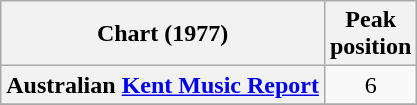<table class="wikitable plainrowheaders">
<tr>
<th scope="col">Chart (1977)</th>
<th scope="col">Peak<br>position</th>
</tr>
<tr>
<th scope="row">Australian <a href='#'>Kent Music Report</a></th>
<td style="text-align:center;">6</td>
</tr>
<tr>
</tr>
</table>
